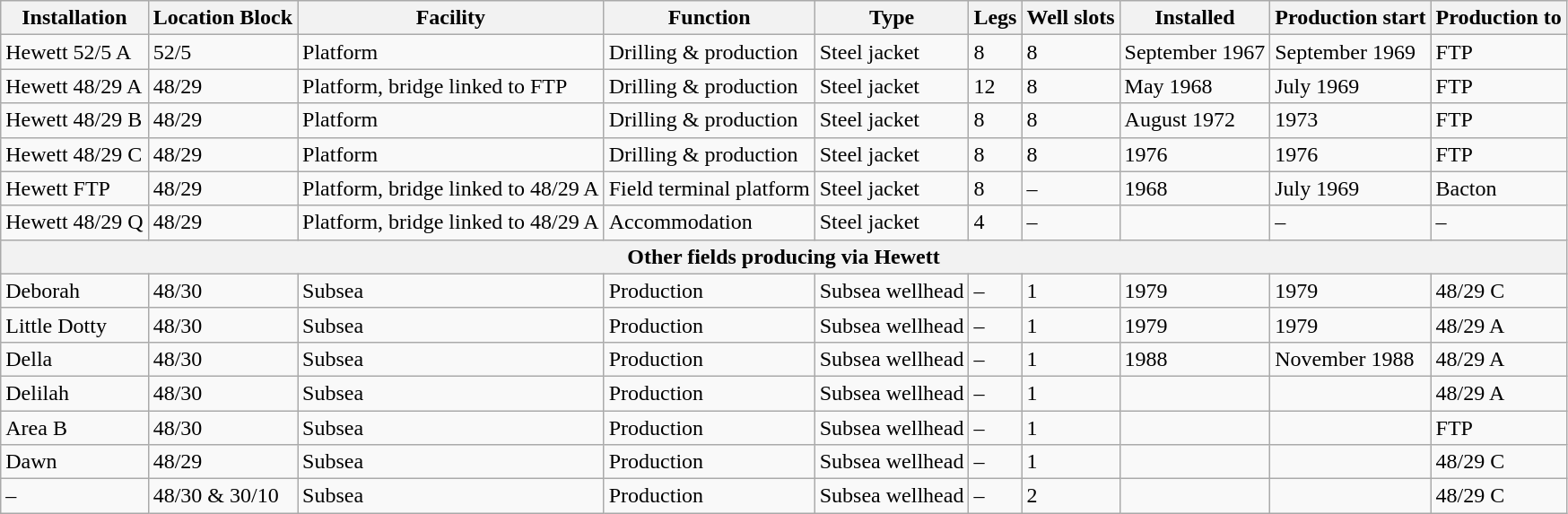<table class="wikitable">
<tr>
<th>Installation</th>
<th>Location Block</th>
<th>Facility</th>
<th>Function</th>
<th>Type</th>
<th>Legs</th>
<th>Well slots</th>
<th>Installed</th>
<th>Production start</th>
<th>Production to</th>
</tr>
<tr>
<td>Hewett 52/5 A</td>
<td>52/5</td>
<td>Platform</td>
<td>Drilling & production</td>
<td>Steel jacket</td>
<td>8</td>
<td>8</td>
<td>September 1967</td>
<td>September 1969</td>
<td>FTP</td>
</tr>
<tr>
<td>Hewett 48/29 A</td>
<td>48/29</td>
<td>Platform, bridge linked to FTP</td>
<td>Drilling & production</td>
<td>Steel jacket</td>
<td>12</td>
<td>8</td>
<td>May 1968</td>
<td>July 1969</td>
<td>FTP</td>
</tr>
<tr>
<td>Hewett 48/29 B</td>
<td>48/29</td>
<td>Platform</td>
<td>Drilling & production</td>
<td>Steel jacket</td>
<td>8</td>
<td>8</td>
<td>August 1972</td>
<td>1973</td>
<td>FTP</td>
</tr>
<tr>
<td>Hewett 48/29 C</td>
<td>48/29</td>
<td>Platform</td>
<td>Drilling & production</td>
<td>Steel jacket</td>
<td>8</td>
<td>8</td>
<td>1976</td>
<td>1976</td>
<td>FTP</td>
</tr>
<tr>
<td>Hewett FTP</td>
<td>48/29</td>
<td>Platform, bridge linked to 48/29 A</td>
<td>Field terminal platform</td>
<td>Steel jacket</td>
<td>8</td>
<td>–</td>
<td>1968</td>
<td>July 1969</td>
<td>Bacton</td>
</tr>
<tr>
<td>Hewett 48/29 Q</td>
<td>48/29</td>
<td>Platform, bridge linked to 48/29 A</td>
<td>Accommodation</td>
<td>Steel jacket</td>
<td>4</td>
<td>–</td>
<td></td>
<td>–</td>
<td>–</td>
</tr>
<tr>
<th colspan="10">Other fields producing via Hewett</th>
</tr>
<tr>
<td>Deborah</td>
<td>48/30</td>
<td>Subsea</td>
<td>Production</td>
<td>Subsea wellhead</td>
<td>–</td>
<td>1</td>
<td>1979</td>
<td>1979</td>
<td>48/29 C</td>
</tr>
<tr>
<td>Little Dotty</td>
<td>48/30</td>
<td>Subsea</td>
<td>Production</td>
<td>Subsea wellhead</td>
<td>–</td>
<td>1</td>
<td>1979</td>
<td>1979</td>
<td>48/29 A</td>
</tr>
<tr>
<td>Della</td>
<td>48/30</td>
<td>Subsea</td>
<td>Production</td>
<td>Subsea wellhead</td>
<td>–</td>
<td>1</td>
<td>1988</td>
<td>November 1988</td>
<td>48/29 A</td>
</tr>
<tr>
<td>Delilah</td>
<td>48/30</td>
<td>Subsea</td>
<td>Production</td>
<td>Subsea wellhead</td>
<td>–</td>
<td>1</td>
<td></td>
<td></td>
<td>48/29 A</td>
</tr>
<tr>
<td>Area B</td>
<td>48/30</td>
<td>Subsea</td>
<td>Production</td>
<td>Subsea wellhead</td>
<td>–</td>
<td>1</td>
<td></td>
<td></td>
<td>FTP</td>
</tr>
<tr>
<td>Dawn</td>
<td>48/29</td>
<td>Subsea</td>
<td>Production</td>
<td>Subsea wellhead</td>
<td>–</td>
<td>1</td>
<td></td>
<td></td>
<td>48/29 C</td>
</tr>
<tr>
<td>–</td>
<td>48/30 & 30/10</td>
<td>Subsea</td>
<td>Production</td>
<td>Subsea wellhead</td>
<td>–</td>
<td>2</td>
<td></td>
<td></td>
<td>48/29 C</td>
</tr>
</table>
